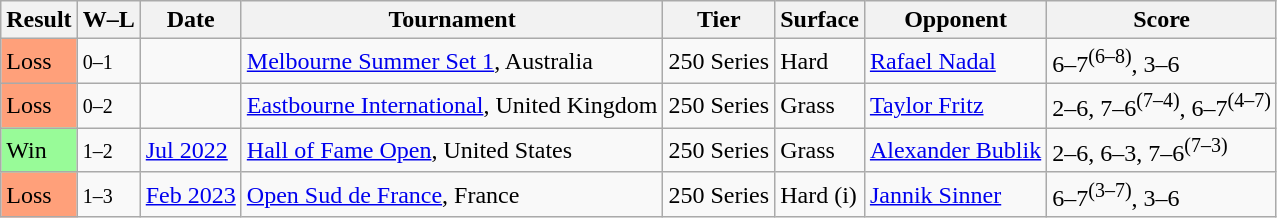<table class="sortable wikitable">
<tr>
<th>Result</th>
<th class="unsortable">W–L</th>
<th>Date</th>
<th>Tournament</th>
<th>Tier</th>
<th>Surface</th>
<th>Opponent</th>
<th class="unsortable">Score</th>
</tr>
<tr>
<td bgcolor=FFA07A>Loss</td>
<td><small>0–1</small></td>
<td><a href='#'></a></td>
<td><a href='#'>Melbourne Summer Set 1</a>, Australia</td>
<td>250 Series</td>
<td>Hard</td>
<td> <a href='#'>Rafael Nadal</a></td>
<td>6–7<sup>(6–8)</sup>, 3–6</td>
</tr>
<tr>
<td bgcolor=FFA07A>Loss</td>
<td><small>0–2</small></td>
<td><a href='#'></a></td>
<td><a href='#'>Eastbourne International</a>, United Kingdom</td>
<td>250 Series</td>
<td>Grass</td>
<td> <a href='#'>Taylor Fritz</a></td>
<td>2–6, 7–6<sup>(7–4)</sup>, 6–7<sup>(4–7)</sup></td>
</tr>
<tr>
<td bgcolor=98FB98>Win</td>
<td><small>1–2</small></td>
<td><a href='#'>Jul 2022</a></td>
<td><a href='#'>Hall of Fame Open</a>, United States</td>
<td>250 Series</td>
<td>Grass</td>
<td> <a href='#'>Alexander Bublik</a></td>
<td>2–6, 6–3, 7–6<sup>(7–3)</sup></td>
</tr>
<tr>
<td bgcolor=FFA07A>Loss</td>
<td><small>1–3</small></td>
<td><a href='#'>Feb 2023</a></td>
<td><a href='#'>Open Sud de France</a>, France</td>
<td>250 Series</td>
<td>Hard (i)</td>
<td> <a href='#'>Jannik Sinner</a></td>
<td>6–7<sup>(3–7)</sup>, 3–6</td>
</tr>
</table>
